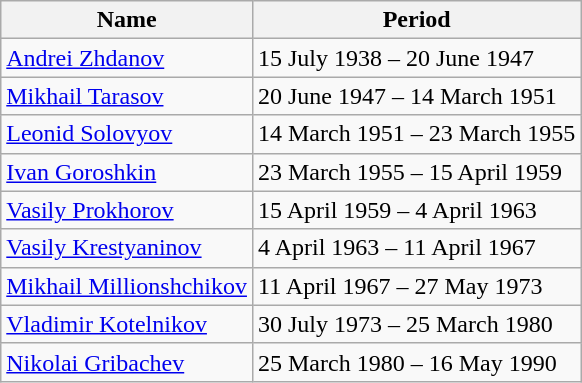<table class="wikitable">
<tr>
<th>Name</th>
<th>Period</th>
</tr>
<tr>
<td><a href='#'>Andrei Zhdanov</a></td>
<td>15 July 1938 – 20 June 1947</td>
</tr>
<tr>
<td><a href='#'>Mikhail Tarasov</a></td>
<td>20 June 1947 – 14 March 1951</td>
</tr>
<tr>
<td><a href='#'>Leonid Solovyov</a></td>
<td>14 March 1951 – 23 March 1955</td>
</tr>
<tr>
<td><a href='#'>Ivan Goroshkin</a></td>
<td>23 March 1955 – 15 April 1959</td>
</tr>
<tr>
<td><a href='#'>Vasily Prokhorov</a></td>
<td>15 April 1959 – 4 April 1963</td>
</tr>
<tr>
<td><a href='#'>Vasily Krestyaninov</a></td>
<td>4 April 1963 – 11 April 1967</td>
</tr>
<tr>
<td><a href='#'>Mikhail Millionshchikov</a></td>
<td>11 April 1967 – 27 May 1973</td>
</tr>
<tr>
<td><a href='#'>Vladimir Kotelnikov</a></td>
<td>30 July 1973 – 25 March 1980</td>
</tr>
<tr>
<td><a href='#'>Nikolai Gribachev</a></td>
<td>25 March 1980 – 16 May 1990</td>
</tr>
</table>
